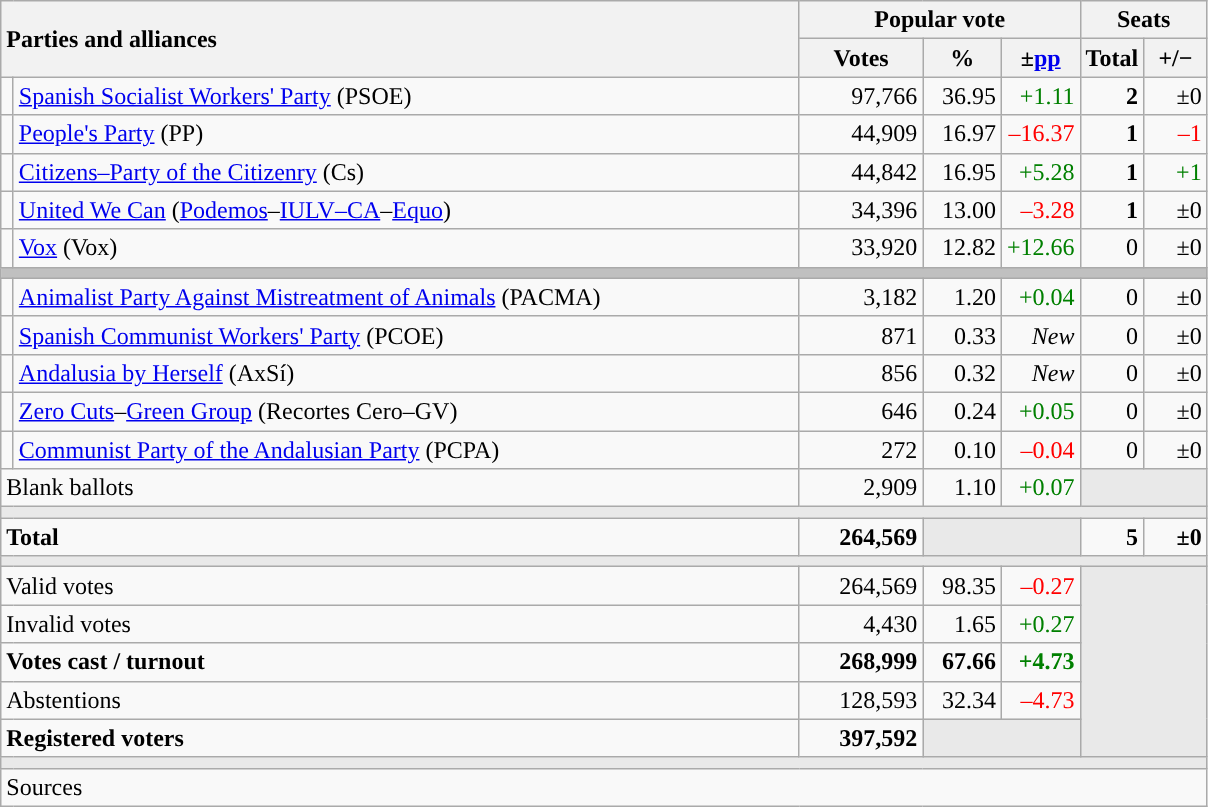<table class="wikitable" style="text-align:right;">
<tr>
<th style="text-align:left;" rowspan="2" colspan="2" width="525">Parties and alliances</th>
<th colspan="3">Popular vote</th>
<th colspan="2">Seats</th>
</tr>
<tr>
<th width="75">Votes</th>
<th width="45">%</th>
<th width="45">±<a href='#'>pp</a></th>
<th width="35">Total</th>
<th width="35">+/−</th>
</tr>
<tr>
<td width="1" style="color:inherit;background:"></td>
<td align="left"><a href='#'>Spanish Socialist Workers' Party</a> (PSOE)</td>
<td>97,766</td>
<td>36.95</td>
<td style="color:green;">+1.11</td>
<td><strong>2</strong></td>
<td>±0</td>
</tr>
<tr>
<td style="color:inherit;background:"></td>
<td align="left"><a href='#'>People's Party</a> (PP)</td>
<td>44,909</td>
<td>16.97</td>
<td style="color:red;">–16.37</td>
<td><strong>1</strong></td>
<td style="color:red;">–1</td>
</tr>
<tr>
<td style="color:inherit;background:"></td>
<td align="left"><a href='#'>Citizens–Party of the Citizenry</a> (Cs)</td>
<td>44,842</td>
<td>16.95</td>
<td style="color:green;">+5.28</td>
<td><strong>1</strong></td>
<td style="color:green;">+1</td>
</tr>
<tr>
<td style="color:inherit;background:"></td>
<td align="left"><a href='#'>United We Can</a> (<a href='#'>Podemos</a>–<a href='#'>IULV–CA</a>–<a href='#'>Equo</a>)</td>
<td>34,396</td>
<td>13.00</td>
<td style="color:red;">–3.28</td>
<td><strong>1</strong></td>
<td>±0</td>
</tr>
<tr>
<td style="color:inherit;background:"></td>
<td align="left"><a href='#'>Vox</a> (Vox)</td>
<td>33,920</td>
<td>12.82</td>
<td style="color:green;">+12.66</td>
<td>0</td>
<td>±0</td>
</tr>
<tr>
<td colspan="7" bgcolor="#C0C0C0"></td>
</tr>
<tr>
<td style="color:inherit;background:"></td>
<td align="left"><a href='#'>Animalist Party Against Mistreatment of Animals</a> (PACMA)</td>
<td>3,182</td>
<td>1.20</td>
<td style="color:green;">+0.04</td>
<td>0</td>
<td>±0</td>
</tr>
<tr>
<td style="color:inherit;background:"></td>
<td align="left"><a href='#'>Spanish Communist Workers' Party</a> (PCOE)</td>
<td>871</td>
<td>0.33</td>
<td><em>New</em></td>
<td>0</td>
<td>±0</td>
</tr>
<tr>
<td style="color:inherit;background:"></td>
<td align="left"><a href='#'>Andalusia by Herself</a> (AxSí)</td>
<td>856</td>
<td>0.32</td>
<td><em>New</em></td>
<td>0</td>
<td>±0</td>
</tr>
<tr>
<td style="color:inherit;background:"></td>
<td align="left"><a href='#'>Zero Cuts</a>–<a href='#'>Green Group</a> (Recortes Cero–GV)</td>
<td>646</td>
<td>0.24</td>
<td style="color:green;">+0.05</td>
<td>0</td>
<td>±0</td>
</tr>
<tr>
<td style="color:inherit;background:"></td>
<td align="left"><a href='#'>Communist Party of the Andalusian Party</a> (PCPA)</td>
<td>272</td>
<td>0.10</td>
<td style="color:red;">–0.04</td>
<td>0</td>
<td>±0</td>
</tr>
<tr>
<td align="left" colspan="2">Blank ballots</td>
<td>2,909</td>
<td>1.10</td>
<td style="color:green;">+0.07</td>
<td bgcolor="#E9E9E9" colspan="2"></td>
</tr>
<tr>
<td colspan="7" bgcolor="#E9E9E9"></td>
</tr>
<tr style="font-weight:bold;">
<td align="left" colspan="2">Total</td>
<td>264,569</td>
<td bgcolor="#E9E9E9" colspan="2"></td>
<td>5</td>
<td>±0</td>
</tr>
<tr>
<td colspan="7" bgcolor="#E9E9E9"></td>
</tr>
<tr>
<td align="left" colspan="2">Valid votes</td>
<td>264,569</td>
<td>98.35</td>
<td style="color:red;">–0.27</td>
<td bgcolor="#E9E9E9" colspan="2" rowspan="5"></td>
</tr>
<tr>
<td align="left" colspan="2">Invalid votes</td>
<td>4,430</td>
<td>1.65</td>
<td style="color:green;">+0.27</td>
</tr>
<tr style="font-weight:bold;">
<td align="left" colspan="2">Votes cast / turnout</td>
<td>268,999</td>
<td>67.66</td>
<td style="color:green;">+4.73</td>
</tr>
<tr>
<td align="left" colspan="2">Abstentions</td>
<td>128,593</td>
<td>32.34</td>
<td style="color:red;">–4.73</td>
</tr>
<tr style="font-weight:bold;">
<td align="left" colspan="2">Registered voters</td>
<td>397,592</td>
<td bgcolor="#E9E9E9" colspan="2"></td>
</tr>
<tr>
<td colspan="7" bgcolor="#E9E9E9"></td>
</tr>
<tr>
<td align="left" colspan="7">Sources</td>
</tr>
</table>
